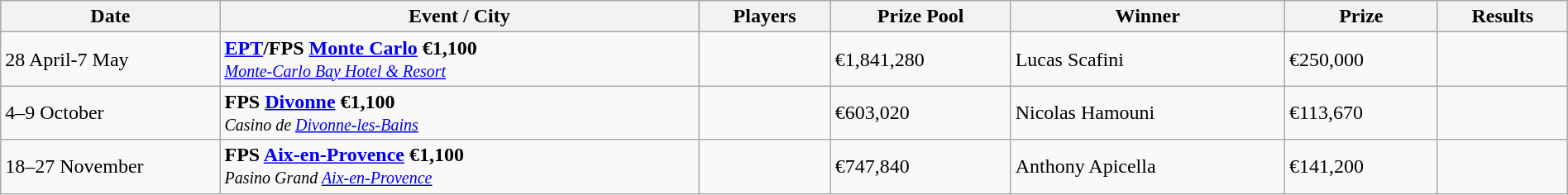<table class="wikitable" width="100%">
<tr>
<th width="14%">Date</th>
<th !width="16%">Event / City</th>
<th !width="11%">Players</th>
<th !width="14%">Prize Pool</th>
<th !width="18%">Winner</th>
<th !width="14%">Prize</th>
<th !width="11%">Results</th>
</tr>
<tr>
<td>28 April-7 May</td>
<td> <strong><a href='#'>EPT</a>/FPS <a href='#'>Monte Carlo</a> €1,100</strong><br><small><em><a href='#'>Monte-Carlo Bay Hotel & Resort</a></em></small></td>
<td></td>
<td>€1,841,280</td>
<td> Lucas Scafini</td>
<td>€250,000</td>
<td></td>
</tr>
<tr>
<td>4–9 October</td>
<td> <strong>FPS <a href='#'>Divonne</a> €1,100</strong><br><small><em>Casino de <a href='#'>Divonne-les-Bains</a></em></small></td>
<td></td>
<td>€603,020</td>
<td> Nicolas Hamouni</td>
<td>€113,670</td>
<td></td>
</tr>
<tr>
<td>18–27 November</td>
<td> <strong>FPS <a href='#'>Aix-en-Provence</a> €1,100</strong><br><small><em>Pasino Grand <a href='#'>Aix-en-Provence</a></em></small></td>
<td></td>
<td>€747,840</td>
<td> Anthony Apicella</td>
<td>€141,200</td>
<td></td>
</tr>
</table>
